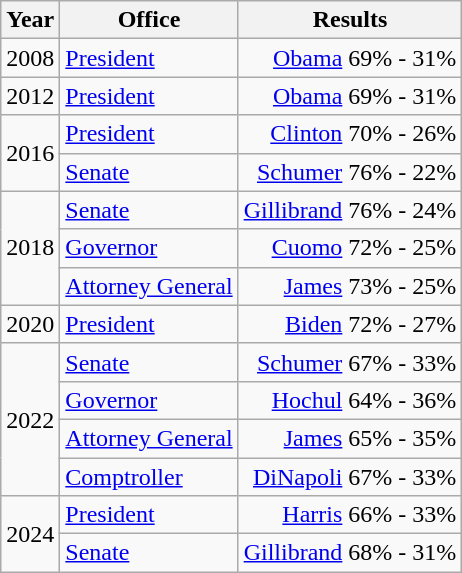<table class=wikitable>
<tr>
<th>Year</th>
<th>Office</th>
<th>Results</th>
</tr>
<tr>
<td>2008</td>
<td><a href='#'>President</a></td>
<td align="right" ><a href='#'>Obama</a> 69% - 31%</td>
</tr>
<tr>
<td>2012</td>
<td><a href='#'>President</a></td>
<td align="right" ><a href='#'>Obama</a> 69% - 31%</td>
</tr>
<tr>
<td rowspan=2>2016</td>
<td><a href='#'>President</a></td>
<td align="right" ><a href='#'>Clinton</a> 70% - 26%</td>
</tr>
<tr>
<td><a href='#'>Senate</a></td>
<td align="right" ><a href='#'>Schumer</a> 76% - 22%</td>
</tr>
<tr>
<td rowspan=3>2018</td>
<td><a href='#'>Senate</a></td>
<td align="right" ><a href='#'>Gillibrand</a> 76% - 24%</td>
</tr>
<tr>
<td><a href='#'>Governor</a></td>
<td align="right" ><a href='#'>Cuomo</a> 72% - 25%</td>
</tr>
<tr>
<td><a href='#'>Attorney General</a></td>
<td align="right" ><a href='#'>James</a> 73% - 25%</td>
</tr>
<tr>
<td>2020</td>
<td><a href='#'>President</a></td>
<td align="right" ><a href='#'>Biden</a> 72% - 27%</td>
</tr>
<tr>
<td rowspan=4>2022</td>
<td><a href='#'>Senate</a></td>
<td align="right" ><a href='#'>Schumer</a> 67% - 33%</td>
</tr>
<tr>
<td><a href='#'>Governor</a></td>
<td align="right" ><a href='#'>Hochul</a> 64% - 36%</td>
</tr>
<tr>
<td><a href='#'>Attorney General</a></td>
<td align="right" ><a href='#'>James</a> 65% - 35%</td>
</tr>
<tr>
<td><a href='#'>Comptroller</a></td>
<td align="right" ><a href='#'>DiNapoli</a> 67% - 33%</td>
</tr>
<tr>
<td rowspan=2>2024</td>
<td><a href='#'>President</a></td>
<td align="right" ><a href='#'>Harris</a> 66% - 33%</td>
</tr>
<tr>
<td><a href='#'>Senate</a></td>
<td align="right" ><a href='#'>Gillibrand</a> 68% - 31%</td>
</tr>
</table>
